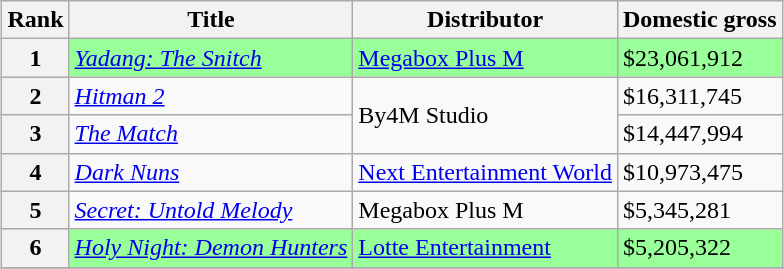<table class="wikitable sortable" style="margin:auto; margin:auto;">
<tr>
<th>Rank</th>
<th>Title</th>
<th>Distributor</th>
<th>Domestic gross</th>
</tr>
<tr style="background:#99FF99;">
<th style="text-align:center;">1</th>
<td><em><a href='#'>Yadang: The Snitch</a></em></td>
<td><a href='#'>Megabox Plus M</a></td>
<td>$23,061,912</td>
</tr>
<tr>
<th style="text-align:center;">2</th>
<td><em><a href='#'>Hitman 2</a></em></td>
<td rowspan="2">By4M Studio</td>
<td>$16,311,745</td>
</tr>
<tr>
<th style="text-align:center;">3</th>
<td><em><a href='#'>The Match</a></em></td>
<td>$14,447,994</td>
</tr>
<tr>
<th style="text-align:center;">4</th>
<td><em><a href='#'>Dark Nuns</a></em></td>
<td><a href='#'>Next Entertainment World</a></td>
<td>$10,973,475</td>
</tr>
<tr>
<th style="text-align:center;">5</th>
<td><em><a href='#'>Secret: Untold Melody</a></em></td>
<td>Megabox Plus M</td>
<td>$5,345,281</td>
</tr>
<tr style="background:#99FF99;">
<th style="text-align:center;">6</th>
<td><em><a href='#'>Holy Night: Demon Hunters</a></em></td>
<td><a href='#'>Lotte Entertainment</a></td>
<td>$5,205,322</td>
</tr>
<tr>
</tr>
</table>
